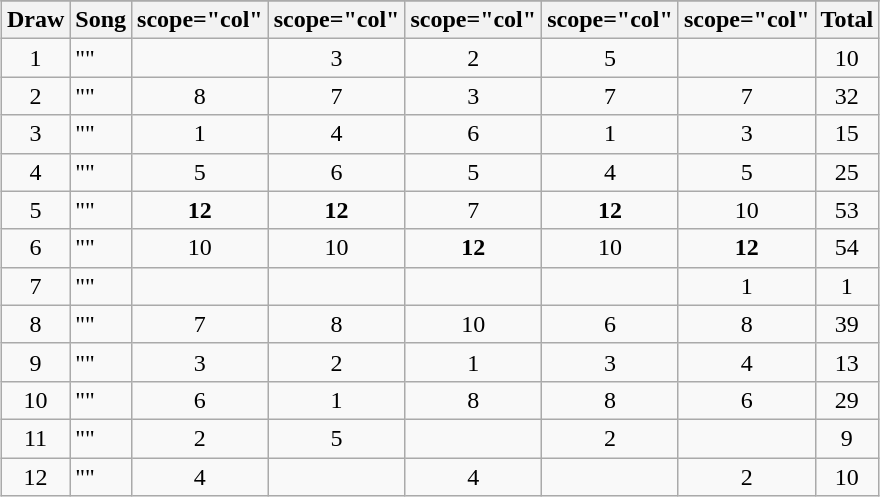<table class="wikitable collapsible" style="margin: 1em auto 1em auto; text-align:center;">
<tr>
</tr>
<tr>
<th>Draw</th>
<th>Song</th>
<th>scope="col" </th>
<th>scope="col" </th>
<th>scope="col" </th>
<th>scope="col" </th>
<th>scope="col" </th>
<th>Total</th>
</tr>
<tr>
<td>1</td>
<td align="left">""</td>
<td></td>
<td>3</td>
<td>2</td>
<td>5</td>
<td></td>
<td>10</td>
</tr>
<tr>
<td>2</td>
<td align="left">""</td>
<td>8</td>
<td>7</td>
<td>3</td>
<td>7</td>
<td>7</td>
<td>32</td>
</tr>
<tr>
<td>3</td>
<td align="left">""</td>
<td>1</td>
<td>4</td>
<td>6</td>
<td>1</td>
<td>3</td>
<td>15</td>
</tr>
<tr>
<td>4</td>
<td align="left">""</td>
<td>5</td>
<td>6</td>
<td>5</td>
<td>4</td>
<td>5</td>
<td>25</td>
</tr>
<tr>
<td>5</td>
<td align="left">""</td>
<td><strong>12</strong></td>
<td><strong>12</strong></td>
<td>7</td>
<td><strong>12</strong></td>
<td>10</td>
<td>53</td>
</tr>
<tr>
<td>6</td>
<td align="left">""</td>
<td>10</td>
<td>10</td>
<td><strong>12</strong></td>
<td>10</td>
<td><strong>12</strong></td>
<td>54</td>
</tr>
<tr>
<td>7</td>
<td align="left">""</td>
<td></td>
<td></td>
<td></td>
<td></td>
<td>1</td>
<td>1</td>
</tr>
<tr>
<td>8</td>
<td align="left">""</td>
<td>7</td>
<td>8</td>
<td>10</td>
<td>6</td>
<td>8</td>
<td>39</td>
</tr>
<tr>
<td>9</td>
<td align="left">""</td>
<td>3</td>
<td>2</td>
<td>1</td>
<td>3</td>
<td>4</td>
<td>13</td>
</tr>
<tr>
<td>10</td>
<td align="left">""</td>
<td>6</td>
<td>1</td>
<td>8</td>
<td>8</td>
<td>6</td>
<td>29</td>
</tr>
<tr>
<td>11</td>
<td align="left">""</td>
<td>2</td>
<td>5</td>
<td></td>
<td>2</td>
<td></td>
<td>9</td>
</tr>
<tr>
<td>12</td>
<td align="left">""</td>
<td>4</td>
<td></td>
<td>4</td>
<td></td>
<td>2</td>
<td>10</td>
</tr>
</table>
